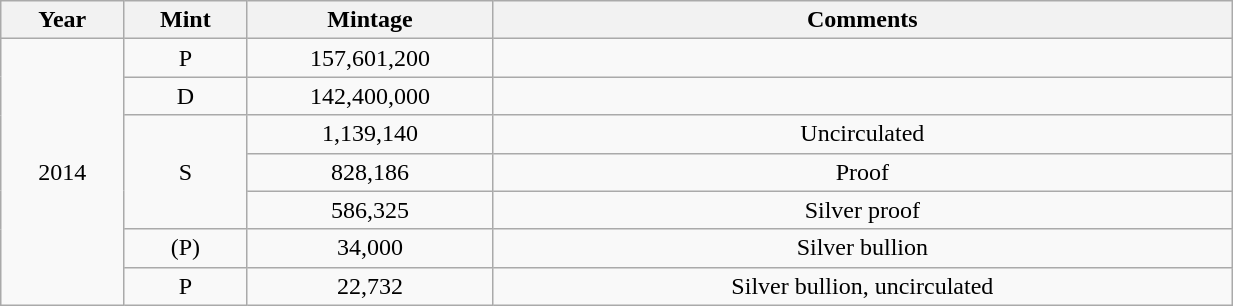<table class="wikitable sortable" style="min-width:65%; text-align:center;">
<tr>
<th width="10%">Year</th>
<th width="10%">Mint</th>
<th width="20%">Mintage</th>
<th width="60%">Comments</th>
</tr>
<tr>
<td rowspan="7">2014</td>
<td>P</td>
<td>157,601,200</td>
<td></td>
</tr>
<tr>
<td>D</td>
<td>142,400,000</td>
<td></td>
</tr>
<tr>
<td rowspan="3">S</td>
<td>1,139,140</td>
<td>Uncirculated</td>
</tr>
<tr>
<td>828,186</td>
<td>Proof</td>
</tr>
<tr>
<td>586,325</td>
<td>Silver proof</td>
</tr>
<tr>
<td>(P)</td>
<td>34,000</td>
<td>Silver bullion</td>
</tr>
<tr>
<td>P</td>
<td>22,732</td>
<td>Silver bullion, uncirculated</td>
</tr>
</table>
